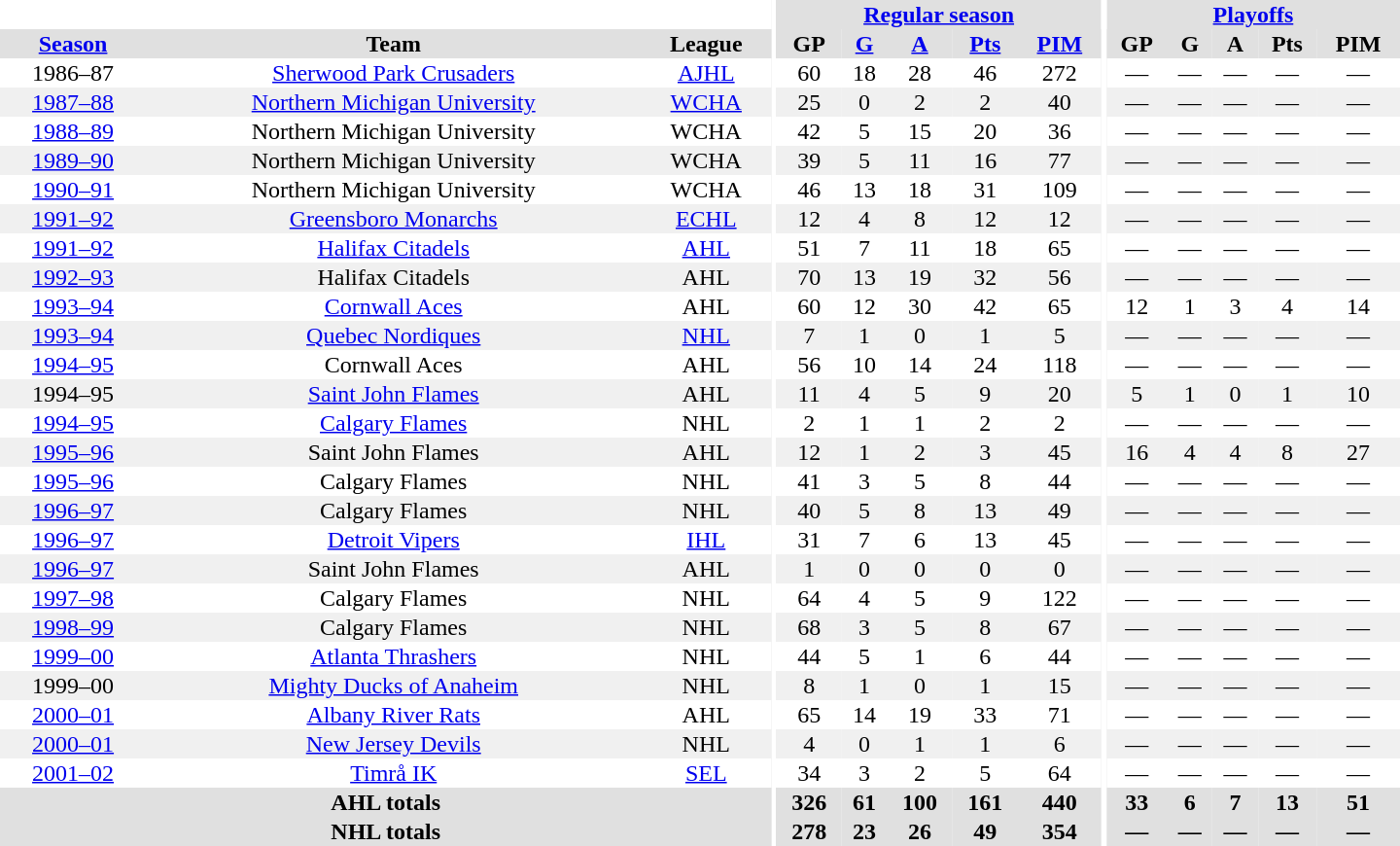<table border="0" cellpadding="1" cellspacing="0" style="text-align:center; width:60em">
<tr bgcolor="#e0e0e0">
<th colspan="3" bgcolor="#ffffff"></th>
<th rowspan="100" bgcolor="#ffffff"></th>
<th colspan="5"><a href='#'>Regular season</a></th>
<th rowspan="100" bgcolor="#ffffff"></th>
<th colspan="5"><a href='#'>Playoffs</a></th>
</tr>
<tr bgcolor="#e0e0e0">
<th><a href='#'>Season</a></th>
<th>Team</th>
<th>League</th>
<th>GP</th>
<th><a href='#'>G</a></th>
<th><a href='#'>A</a></th>
<th><a href='#'>Pts</a></th>
<th><a href='#'>PIM</a></th>
<th>GP</th>
<th>G</th>
<th>A</th>
<th>Pts</th>
<th>PIM</th>
</tr>
<tr>
<td>1986–87</td>
<td><a href='#'>Sherwood Park Crusaders</a></td>
<td><a href='#'>AJHL</a></td>
<td>60</td>
<td>18</td>
<td>28</td>
<td>46</td>
<td>272</td>
<td>—</td>
<td>—</td>
<td>—</td>
<td>—</td>
<td>—</td>
</tr>
<tr bgcolor="#f0f0f0">
<td><a href='#'>1987–88</a></td>
<td><a href='#'>Northern Michigan University</a></td>
<td><a href='#'>WCHA</a></td>
<td>25</td>
<td>0</td>
<td>2</td>
<td>2</td>
<td>40</td>
<td>—</td>
<td>—</td>
<td>—</td>
<td>—</td>
<td>—</td>
</tr>
<tr>
<td><a href='#'>1988–89</a></td>
<td>Northern Michigan University</td>
<td>WCHA</td>
<td>42</td>
<td>5</td>
<td>15</td>
<td>20</td>
<td>36</td>
<td>—</td>
<td>—</td>
<td>—</td>
<td>—</td>
<td>—</td>
</tr>
<tr bgcolor="#f0f0f0">
<td><a href='#'>1989–90</a></td>
<td>Northern Michigan University</td>
<td>WCHA</td>
<td>39</td>
<td>5</td>
<td>11</td>
<td>16</td>
<td>77</td>
<td>—</td>
<td>—</td>
<td>—</td>
<td>—</td>
<td>—</td>
</tr>
<tr>
<td><a href='#'>1990–91</a></td>
<td>Northern Michigan University</td>
<td>WCHA</td>
<td>46</td>
<td>13</td>
<td>18</td>
<td>31</td>
<td>109</td>
<td>—</td>
<td>—</td>
<td>—</td>
<td>—</td>
<td>—</td>
</tr>
<tr bgcolor="#f0f0f0">
<td><a href='#'>1991–92</a></td>
<td><a href='#'>Greensboro Monarchs</a></td>
<td><a href='#'>ECHL</a></td>
<td>12</td>
<td>4</td>
<td>8</td>
<td>12</td>
<td>12</td>
<td>—</td>
<td>—</td>
<td>—</td>
<td>—</td>
<td>—</td>
</tr>
<tr>
<td><a href='#'>1991–92</a></td>
<td><a href='#'>Halifax Citadels</a></td>
<td><a href='#'>AHL</a></td>
<td>51</td>
<td>7</td>
<td>11</td>
<td>18</td>
<td>65</td>
<td>—</td>
<td>—</td>
<td>—</td>
<td>—</td>
<td>—</td>
</tr>
<tr bgcolor="#f0f0f0">
<td><a href='#'>1992–93</a></td>
<td>Halifax Citadels</td>
<td>AHL</td>
<td>70</td>
<td>13</td>
<td>19</td>
<td>32</td>
<td>56</td>
<td>—</td>
<td>—</td>
<td>—</td>
<td>—</td>
<td>—</td>
</tr>
<tr>
<td><a href='#'>1993–94</a></td>
<td><a href='#'>Cornwall Aces</a></td>
<td>AHL</td>
<td>60</td>
<td>12</td>
<td>30</td>
<td>42</td>
<td>65</td>
<td>12</td>
<td>1</td>
<td>3</td>
<td>4</td>
<td>14</td>
</tr>
<tr bgcolor="#f0f0f0">
<td><a href='#'>1993–94</a></td>
<td><a href='#'>Quebec Nordiques</a></td>
<td><a href='#'>NHL</a></td>
<td>7</td>
<td>1</td>
<td>0</td>
<td>1</td>
<td>5</td>
<td>—</td>
<td>—</td>
<td>—</td>
<td>—</td>
<td>—</td>
</tr>
<tr>
<td><a href='#'>1994–95</a></td>
<td>Cornwall Aces</td>
<td>AHL</td>
<td>56</td>
<td>10</td>
<td>14</td>
<td>24</td>
<td>118</td>
<td>—</td>
<td>—</td>
<td>—</td>
<td>—</td>
<td>—</td>
</tr>
<tr bgcolor="#f0f0f0">
<td>1994–95</td>
<td><a href='#'>Saint John Flames</a></td>
<td>AHL</td>
<td>11</td>
<td>4</td>
<td>5</td>
<td>9</td>
<td>20</td>
<td>5</td>
<td>1</td>
<td>0</td>
<td>1</td>
<td>10</td>
</tr>
<tr>
<td><a href='#'>1994–95</a></td>
<td><a href='#'>Calgary Flames</a></td>
<td>NHL</td>
<td>2</td>
<td>1</td>
<td>1</td>
<td>2</td>
<td>2</td>
<td>—</td>
<td>—</td>
<td>—</td>
<td>—</td>
<td>—</td>
</tr>
<tr bgcolor="#f0f0f0">
<td><a href='#'>1995–96</a></td>
<td>Saint John Flames</td>
<td>AHL</td>
<td>12</td>
<td>1</td>
<td>2</td>
<td>3</td>
<td>45</td>
<td>16</td>
<td>4</td>
<td>4</td>
<td>8</td>
<td>27</td>
</tr>
<tr>
<td><a href='#'>1995–96</a></td>
<td>Calgary Flames</td>
<td>NHL</td>
<td>41</td>
<td>3</td>
<td>5</td>
<td>8</td>
<td>44</td>
<td>—</td>
<td>—</td>
<td>—</td>
<td>—</td>
<td>—</td>
</tr>
<tr bgcolor="#f0f0f0">
<td><a href='#'>1996–97</a></td>
<td>Calgary Flames</td>
<td>NHL</td>
<td>40</td>
<td>5</td>
<td>8</td>
<td>13</td>
<td>49</td>
<td>—</td>
<td>—</td>
<td>—</td>
<td>—</td>
<td>—</td>
</tr>
<tr>
<td><a href='#'>1996–97</a></td>
<td><a href='#'>Detroit Vipers</a></td>
<td><a href='#'>IHL</a></td>
<td>31</td>
<td>7</td>
<td>6</td>
<td>13</td>
<td>45</td>
<td>—</td>
<td>—</td>
<td>—</td>
<td>—</td>
<td>—</td>
</tr>
<tr bgcolor="#f0f0f0">
<td><a href='#'>1996–97</a></td>
<td>Saint John Flames</td>
<td>AHL</td>
<td>1</td>
<td>0</td>
<td>0</td>
<td>0</td>
<td>0</td>
<td>—</td>
<td>—</td>
<td>—</td>
<td>—</td>
<td>—</td>
</tr>
<tr>
<td><a href='#'>1997–98</a></td>
<td>Calgary Flames</td>
<td>NHL</td>
<td>64</td>
<td>4</td>
<td>5</td>
<td>9</td>
<td>122</td>
<td>—</td>
<td>—</td>
<td>—</td>
<td>—</td>
<td>—</td>
</tr>
<tr bgcolor="#f0f0f0">
<td><a href='#'>1998–99</a></td>
<td>Calgary Flames</td>
<td>NHL</td>
<td>68</td>
<td>3</td>
<td>5</td>
<td>8</td>
<td>67</td>
<td>—</td>
<td>—</td>
<td>—</td>
<td>—</td>
<td>—</td>
</tr>
<tr>
<td><a href='#'>1999–00</a></td>
<td><a href='#'>Atlanta Thrashers</a></td>
<td>NHL</td>
<td>44</td>
<td>5</td>
<td>1</td>
<td>6</td>
<td>44</td>
<td>—</td>
<td>—</td>
<td>—</td>
<td>—</td>
<td>—</td>
</tr>
<tr bgcolor="#f0f0f0">
<td>1999–00</td>
<td><a href='#'>Mighty Ducks of Anaheim</a></td>
<td>NHL</td>
<td>8</td>
<td>1</td>
<td>0</td>
<td>1</td>
<td>15</td>
<td>—</td>
<td>—</td>
<td>—</td>
<td>—</td>
<td>—</td>
</tr>
<tr>
<td><a href='#'>2000–01</a></td>
<td><a href='#'>Albany River Rats</a></td>
<td>AHL</td>
<td>65</td>
<td>14</td>
<td>19</td>
<td>33</td>
<td>71</td>
<td>—</td>
<td>—</td>
<td>—</td>
<td>—</td>
<td>—</td>
</tr>
<tr bgcolor="#f0f0f0">
<td><a href='#'>2000–01</a></td>
<td><a href='#'>New Jersey Devils</a></td>
<td>NHL</td>
<td>4</td>
<td>0</td>
<td>1</td>
<td>1</td>
<td>6</td>
<td>—</td>
<td>—</td>
<td>—</td>
<td>—</td>
<td>—</td>
</tr>
<tr>
<td><a href='#'>2001–02</a></td>
<td><a href='#'>Timrå IK</a></td>
<td><a href='#'>SEL</a></td>
<td>34</td>
<td>3</td>
<td>2</td>
<td>5</td>
<td>64</td>
<td>—</td>
<td>—</td>
<td>—</td>
<td>—</td>
<td>—</td>
</tr>
<tr bgcolor="#e0e0e0">
<th colspan="3">AHL totals</th>
<th>326</th>
<th>61</th>
<th>100</th>
<th>161</th>
<th>440</th>
<th>33</th>
<th>6</th>
<th>7</th>
<th>13</th>
<th>51</th>
</tr>
<tr bgcolor="#e0e0e0">
<th colspan="3">NHL totals</th>
<th>278</th>
<th>23</th>
<th>26</th>
<th>49</th>
<th>354</th>
<th>—</th>
<th>—</th>
<th>—</th>
<th>—</th>
<th>—</th>
</tr>
</table>
